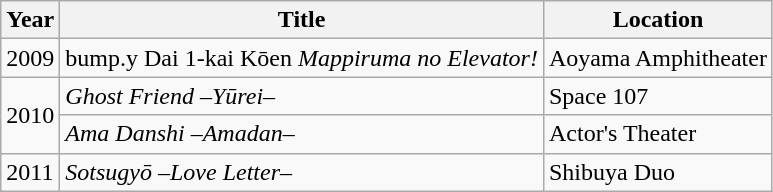<table class="wikitable">
<tr>
<th>Year</th>
<th>Title</th>
<th>Location</th>
</tr>
<tr>
<td>2009</td>
<td>bump.y Dai 1-kai Kōen <em>Mappiruma no Elevator!</em></td>
<td>Aoyama Amphitheater</td>
</tr>
<tr>
<td rowspan="2">2010</td>
<td><em>Ghost Friend –Yūrei–</em></td>
<td>Space 107</td>
</tr>
<tr>
<td><em>Ama Danshi –Amadan–</em></td>
<td>Actor's Theater</td>
</tr>
<tr>
<td>2011</td>
<td><em>Sotsugyō –Love Letter–</em></td>
<td>Shibuya Duo</td>
</tr>
</table>
